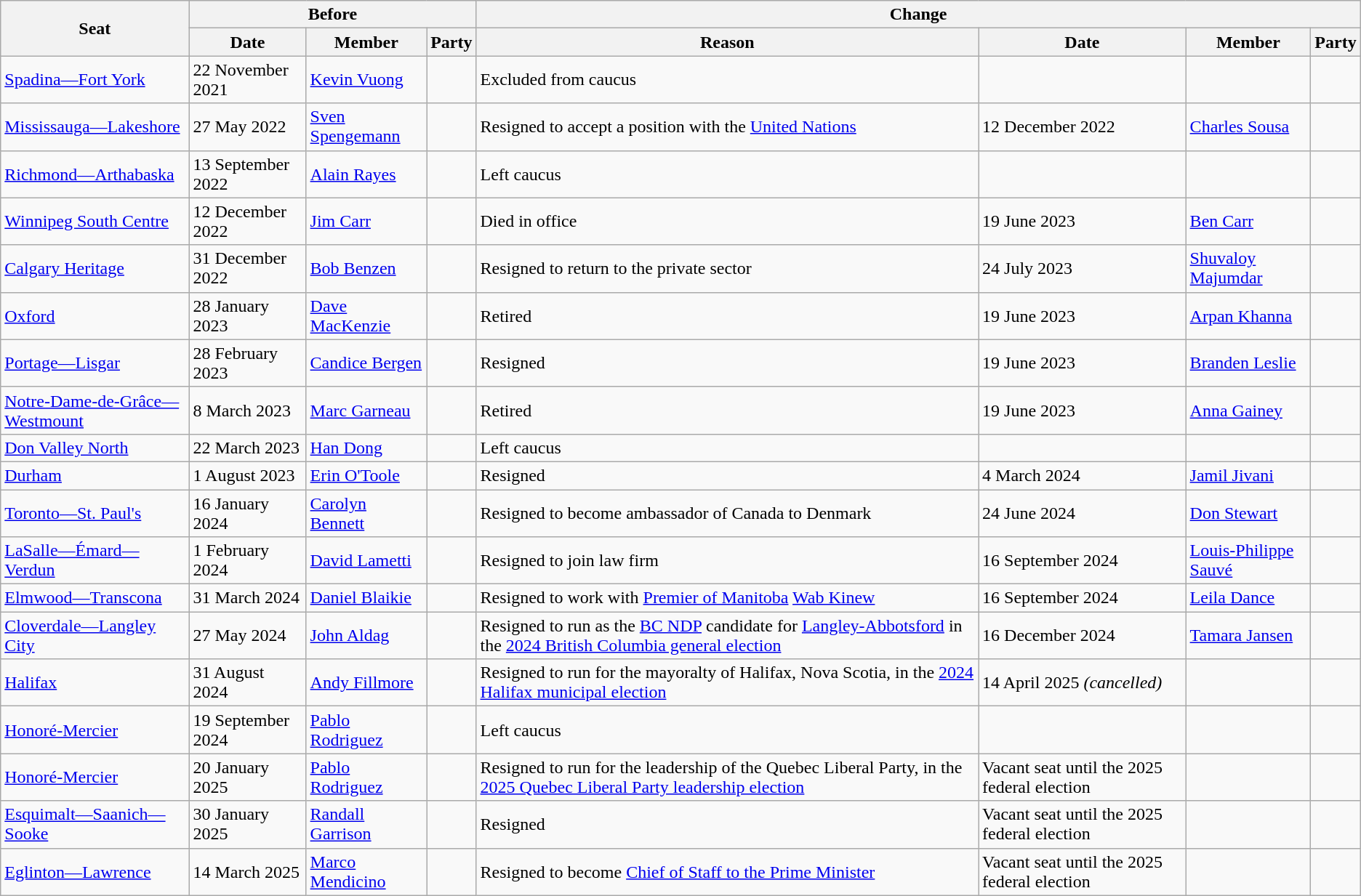<table class="wikitable plainrowheaders" style="border: none;">
<tr>
<th rowspan="2">Seat</th>
<th colspan="3">Before</th>
<th colspan="4">Change</th>
</tr>
<tr>
<th>Date</th>
<th>Member</th>
<th>Party</th>
<th>Reason</th>
<th>Date</th>
<th>Member</th>
<th>Party</th>
</tr>
<tr>
<td><a href='#'>Spadina—Fort York</a></td>
<td>22 November 2021</td>
<td><a href='#'>Kevin Vuong</a></td>
<td></td>
<td>Excluded from caucus</td>
<td></td>
<td></td>
<td></td>
</tr>
<tr>
<td><a href='#'>Mississauga—Lakeshore</a></td>
<td>27 May 2022</td>
<td><a href='#'>Sven Spengemann</a></td>
<td></td>
<td>Resigned to accept a position with the <a href='#'>United Nations</a></td>
<td>12 December 2022</td>
<td><a href='#'>Charles Sousa</a></td>
<td></td>
</tr>
<tr>
<td><a href='#'>Richmond—Arthabaska</a></td>
<td>13 September 2022</td>
<td><a href='#'>Alain Rayes</a></td>
<td></td>
<td>Left caucus</td>
<td></td>
<td></td>
<td></td>
</tr>
<tr>
<td><a href='#'>Winnipeg South Centre</a></td>
<td>12 December 2022</td>
<td><a href='#'>Jim Carr</a></td>
<td></td>
<td>Died in office</td>
<td>19 June 2023</td>
<td><a href='#'>Ben Carr</a></td>
<td></td>
</tr>
<tr>
<td><a href='#'>Calgary Heritage</a></td>
<td>31 December 2022</td>
<td><a href='#'>Bob Benzen</a></td>
<td></td>
<td>Resigned to return to the private sector</td>
<td>24 July 2023</td>
<td><a href='#'>Shuvaloy Majumdar</a></td>
<td></td>
</tr>
<tr>
<td><a href='#'>Oxford</a></td>
<td>28 January 2023</td>
<td><a href='#'>Dave MacKenzie</a></td>
<td></td>
<td>Retired</td>
<td>19 June 2023</td>
<td><a href='#'>Arpan Khanna</a></td>
<td></td>
</tr>
<tr>
<td><a href='#'>Portage—Lisgar</a></td>
<td>28 February 2023</td>
<td><a href='#'>Candice Bergen</a></td>
<td></td>
<td>Resigned</td>
<td>19 June 2023</td>
<td><a href='#'>Branden Leslie</a></td>
<td></td>
</tr>
<tr>
<td><a href='#'>Notre-Dame-de-Grâce—Westmount</a></td>
<td>8 March 2023</td>
<td><a href='#'>Marc Garneau</a></td>
<td></td>
<td>Retired</td>
<td>19 June 2023</td>
<td><a href='#'>Anna Gainey</a></td>
<td></td>
</tr>
<tr>
<td><a href='#'>Don Valley North</a></td>
<td>22 March 2023</td>
<td><a href='#'>Han Dong</a></td>
<td></td>
<td>Left caucus</td>
<td></td>
<td></td>
<td></td>
</tr>
<tr>
<td><a href='#'>Durham</a></td>
<td>1 August 2023</td>
<td><a href='#'>Erin O'Toole</a></td>
<td></td>
<td>Resigned</td>
<td>4 March 2024</td>
<td><a href='#'>Jamil Jivani</a></td>
<td></td>
</tr>
<tr>
<td><a href='#'>Toronto—St. Paul's</a></td>
<td>16 January 2024</td>
<td><a href='#'>Carolyn Bennett</a></td>
<td></td>
<td>Resigned to become ambassador of Canada to Denmark</td>
<td>24 June 2024</td>
<td><a href='#'>Don Stewart</a></td>
<td></td>
</tr>
<tr>
<td><a href='#'>LaSalle—Émard—Verdun</a></td>
<td>1 February 2024</td>
<td><a href='#'>David Lametti</a></td>
<td></td>
<td>Resigned to join law firm</td>
<td>16 September 2024</td>
<td><a href='#'>Louis-Philippe Sauvé</a></td>
<td></td>
</tr>
<tr>
<td><a href='#'>Elmwood—Transcona</a></td>
<td>31 March 2024</td>
<td><a href='#'>Daniel Blaikie</a></td>
<td></td>
<td>Resigned to work with <a href='#'>Premier of Manitoba</a> <a href='#'>Wab Kinew</a></td>
<td>16 September 2024</td>
<td><a href='#'>Leila Dance</a></td>
<td></td>
</tr>
<tr>
<td><a href='#'>Cloverdale—Langley City</a></td>
<td>27 May 2024</td>
<td><a href='#'>John Aldag</a></td>
<td></td>
<td>Resigned to run as the <a href='#'>BC NDP</a> candidate for <a href='#'>Langley-Abbotsford</a> in the <a href='#'>2024 British Columbia general election</a></td>
<td>16 December 2024</td>
<td><a href='#'>Tamara Jansen</a></td>
<td></td>
</tr>
<tr>
<td><a href='#'>Halifax</a></td>
<td>31 August 2024</td>
<td><a href='#'>Andy Fillmore</a></td>
<td></td>
<td>Resigned to run for the mayoralty of Halifax, Nova Scotia, in the <a href='#'>2024 Halifax municipal election</a></td>
<td>14 April 2025 <em>(cancelled)</em></td>
<td></td>
<td></td>
</tr>
<tr>
<td><a href='#'>Honoré-Mercier</a></td>
<td>19 September 2024</td>
<td><a href='#'>Pablo Rodriguez</a></td>
<td></td>
<td>Left caucus</td>
<td></td>
<td></td>
<td></td>
</tr>
<tr>
<td><a href='#'>Honoré-Mercier</a></td>
<td>20 January 2025</td>
<td><a href='#'>Pablo Rodriguez</a></td>
<td></td>
<td>Resigned to run for the leadership of the Quebec Liberal Party, in the <a href='#'>2025 Quebec Liberal Party leadership election</a></td>
<td>Vacant seat until the 2025 federal election</td>
<td></td>
<td></td>
</tr>
<tr>
<td><a href='#'>Esquimalt—Saanich—Sooke</a></td>
<td>30 January 2025</td>
<td><a href='#'>Randall Garrison</a></td>
<td></td>
<td>Resigned</td>
<td>Vacant seat until the 2025 federal election</td>
<td></td>
<td></td>
</tr>
<tr>
<td><a href='#'>Eglinton—Lawrence</a></td>
<td>14 March 2025</td>
<td><a href='#'>Marco Mendicino</a></td>
<td></td>
<td>Resigned to become <a href='#'>Chief of Staff to the Prime Minister</a></td>
<td>Vacant seat until the 2025 federal election</td>
<td></td>
<td></td>
</tr>
</table>
